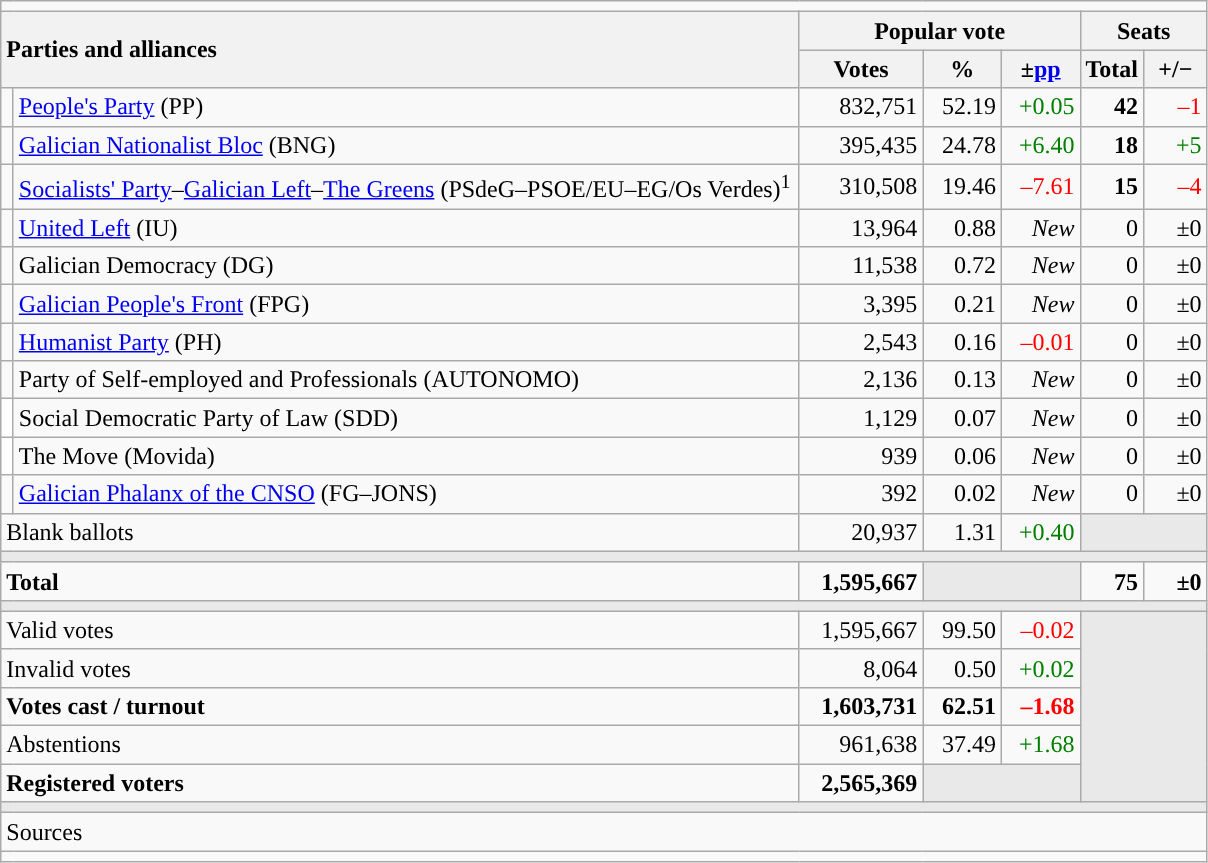<table class="wikitable" style="text-align:right;">
<tr>
<td colspan="7"></td>
</tr>
<tr>
<th style="text-align:left;" rowspan="2" colspan="2" width="525">Parties and alliances</th>
<th colspan="3">Popular vote</th>
<th colspan="2">Seats</th>
</tr>
<tr>
<th width="75">Votes</th>
<th width="45">%</th>
<th width="45">±<a href='#'>pp</a></th>
<th width="35">Total</th>
<th width="35">+/−</th>
</tr>
<tr>
<td width="1" style="color:inherit;background:"></td>
<td align="left"><a href='#'>People's Party</a> (PP)</td>
<td>832,751</td>
<td>52.19</td>
<td style="color:green;">+0.05</td>
<td><strong>42</strong></td>
<td style="color:red;">–1</td>
</tr>
<tr>
<td style="color:inherit;background:"></td>
<td align="left"><a href='#'>Galician Nationalist Bloc</a> (BNG)</td>
<td>395,435</td>
<td>24.78</td>
<td style="color:green;">+6.40</td>
<td><strong>18</strong></td>
<td style="color:green;">+5</td>
</tr>
<tr>
<td style="color:inherit;background:"></td>
<td align="left"><a href='#'>Socialists' Party</a>–<a href='#'>Galician Left</a>–<a href='#'>The Greens</a> (PSdeG–PSOE/EU–EG/Os Verdes)<sup>1</sup></td>
<td>310,508</td>
<td>19.46</td>
<td style="color:red;">–7.61</td>
<td><strong>15</strong></td>
<td style="color:red;">–4</td>
</tr>
<tr>
<td style="color:inherit;background:"></td>
<td align="left"><a href='#'>United Left</a> (IU)</td>
<td>13,964</td>
<td>0.88</td>
<td><em>New</em></td>
<td>0</td>
<td>±0</td>
</tr>
<tr>
<td style="color:inherit;background:"></td>
<td align="left">Galician Democracy (DG)</td>
<td>11,538</td>
<td>0.72</td>
<td><em>New</em></td>
<td>0</td>
<td>±0</td>
</tr>
<tr>
<td style="color:inherit;background:"></td>
<td align="left"><a href='#'>Galician People's Front</a> (FPG)</td>
<td>3,395</td>
<td>0.21</td>
<td><em>New</em></td>
<td>0</td>
<td>±0</td>
</tr>
<tr>
<td style="color:inherit;background:"></td>
<td align="left"><a href='#'>Humanist Party</a> (PH)</td>
<td>2,543</td>
<td>0.16</td>
<td style="color:red;">–0.01</td>
<td>0</td>
<td>±0</td>
</tr>
<tr>
<td style="color:inherit;background:"></td>
<td align="left">Party of Self-employed and Professionals (AUTONOMO)</td>
<td>2,136</td>
<td>0.13</td>
<td><em>New</em></td>
<td>0</td>
<td>±0</td>
</tr>
<tr>
<td bgcolor="white"></td>
<td align="left">Social Democratic Party of Law (SDD)</td>
<td>1,129</td>
<td>0.07</td>
<td><em>New</em></td>
<td>0</td>
<td>±0</td>
</tr>
<tr>
<td bgcolor="white"></td>
<td align="left">The Move (Movida)</td>
<td>939</td>
<td>0.06</td>
<td><em>New</em></td>
<td>0</td>
<td>±0</td>
</tr>
<tr>
<td style="color:inherit;background:"></td>
<td align="left"><a href='#'>Galician Phalanx of the CNSO</a> (FG–JONS)</td>
<td>392</td>
<td>0.02</td>
<td><em>New</em></td>
<td>0</td>
<td>±0</td>
</tr>
<tr>
<td align="left" colspan="2">Blank ballots</td>
<td>20,937</td>
<td>1.31</td>
<td style="color:green;">+0.40</td>
<td bgcolor="#E9E9E9" colspan="2"></td>
</tr>
<tr>
<td colspan="7" bgcolor="#E9E9E9"></td>
</tr>
<tr style="font-weight:bold;">
<td align="left" colspan="2">Total</td>
<td>1,595,667</td>
<td bgcolor="#E9E9E9" colspan="2"></td>
<td>75</td>
<td>±0</td>
</tr>
<tr>
<td colspan="7" bgcolor="#E9E9E9"></td>
</tr>
<tr>
<td align="left" colspan="2">Valid votes</td>
<td>1,595,667</td>
<td>99.50</td>
<td style="color:red;">–0.02</td>
<td bgcolor="#E9E9E9" colspan="7" rowspan="5"></td>
</tr>
<tr>
<td align="left" colspan="2">Invalid votes</td>
<td>8,064</td>
<td>0.50</td>
<td style="color:green;">+0.02</td>
</tr>
<tr style="font-weight:bold;">
<td align="left" colspan="2">Votes cast / turnout</td>
<td>1,603,731</td>
<td>62.51</td>
<td style="color:red;">–1.68</td>
</tr>
<tr>
<td align="left" colspan="2">Abstentions</td>
<td>961,638</td>
<td>37.49</td>
<td style="color:green;">+1.68</td>
</tr>
<tr style="font-weight:bold;">
<td align="left" colspan="2">Registered voters</td>
<td>2,565,369</td>
<td bgcolor="#E9E9E9" colspan="2"></td>
</tr>
<tr>
<td colspan="7" bgcolor="#E9E9E9"></td>
</tr>
<tr>
<td align="left" colspan="7">Sources</td>
</tr>
<tr>
<td colspan="7" style="text-align:left; max-width:790px;"></td>
</tr>
</table>
